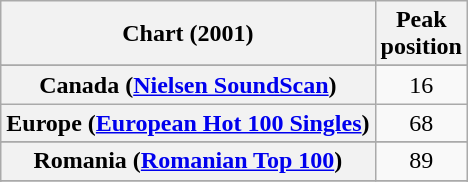<table class="wikitable sortable plainrowheaders" style="text-align:center">
<tr>
<th scope="col">Chart (2001)</th>
<th scope="col">Peak<br>position</th>
</tr>
<tr>
</tr>
<tr>
</tr>
<tr>
</tr>
<tr>
<th scope="row">Canada (<a href='#'>Nielsen SoundScan</a>)</th>
<td align="center">16</td>
</tr>
<tr>
<th scope="row">Europe (<a href='#'>European Hot 100 Singles</a>)</th>
<td>68</td>
</tr>
<tr>
</tr>
<tr>
</tr>
<tr>
</tr>
<tr>
</tr>
<tr>
</tr>
<tr>
<th scope="row">Romania (<a href='#'>Romanian Top 100</a>)</th>
<td>89</td>
</tr>
<tr>
</tr>
<tr>
</tr>
<tr>
</tr>
<tr>
</tr>
<tr>
</tr>
</table>
